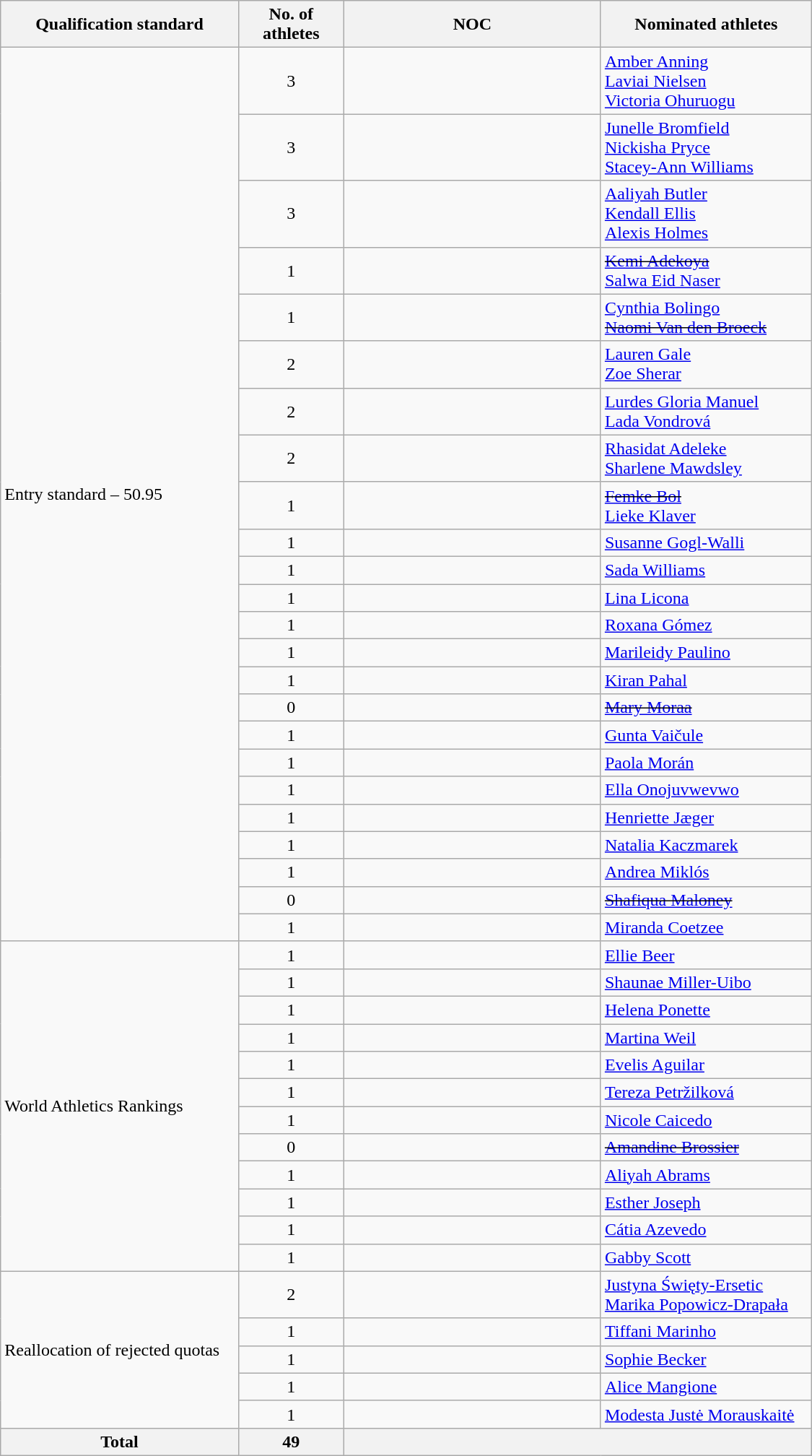<table class="wikitable sortable" style="text-align:left; width:750px;">
<tr>
<th>Qualification standard</th>
<th width=90>No. of athletes</th>
<th width=230>NOC</th>
<th>Nominated athletes</th>
</tr>
<tr>
<td rowspan=24>Entry standard – 50.95</td>
<td align=center>3</td>
<td></td>
<td><a href='#'>Amber Anning</a><br><a href='#'>Laviai Nielsen</a><br><a href='#'>Victoria Ohuruogu</a></td>
</tr>
<tr>
<td align=center>3</td>
<td></td>
<td><a href='#'>Junelle Bromfield</a><br><a href='#'>Nickisha Pryce</a><br><a href='#'>Stacey-Ann Williams</a></td>
</tr>
<tr>
<td align=center>3</td>
<td></td>
<td><a href='#'>Aaliyah Butler</a><br><a href='#'>Kendall Ellis</a><br><a href='#'>Alexis Holmes</a></td>
</tr>
<tr>
<td align=center>1</td>
<td></td>
<td><s><a href='#'>Kemi Adekoya</a></s><br><a href='#'>Salwa Eid Naser</a></td>
</tr>
<tr>
<td align=center>1</td>
<td></td>
<td><a href='#'>Cynthia Bolingo</a><br><s><a href='#'>Naomi Van den Broeck</a></s></td>
</tr>
<tr>
<td align=center>2</td>
<td></td>
<td><a href='#'>Lauren Gale</a><br><a href='#'>Zoe Sherar</a></td>
</tr>
<tr>
<td align=center>2</td>
<td></td>
<td><a href='#'>Lurdes Gloria Manuel</a><br><a href='#'>Lada Vondrová</a></td>
</tr>
<tr>
<td align=center>2</td>
<td></td>
<td><a href='#'>Rhasidat Adeleke</a><br><a href='#'>Sharlene Mawdsley</a></td>
</tr>
<tr>
<td align=center>1</td>
<td></td>
<td><s><a href='#'>Femke Bol</a></s><br><a href='#'>Lieke Klaver</a></td>
</tr>
<tr>
<td align=center>1</td>
<td></td>
<td><a href='#'>Susanne Gogl-Walli</a></td>
</tr>
<tr>
<td align=center>1</td>
<td></td>
<td><a href='#'>Sada Williams</a></td>
</tr>
<tr>
<td align=center>1</td>
<td></td>
<td><a href='#'>Lina Licona</a></td>
</tr>
<tr>
<td align=center>1</td>
<td></td>
<td><a href='#'>Roxana Gómez</a></td>
</tr>
<tr>
<td align=center>1</td>
<td></td>
<td><a href='#'>Marileidy Paulino</a></td>
</tr>
<tr>
<td align=center>1</td>
<td></td>
<td><a href='#'>Kiran Pahal</a></td>
</tr>
<tr>
<td align=center>0</td>
<td><s></s></td>
<td><s><a href='#'>Mary Moraa</a></s></td>
</tr>
<tr>
<td align=center>1</td>
<td></td>
<td><a href='#'>Gunta Vaičule</a></td>
</tr>
<tr>
<td align=center>1</td>
<td></td>
<td><a href='#'>Paola Morán</a></td>
</tr>
<tr>
<td align=center>1</td>
<td></td>
<td><a href='#'>Ella Onojuvwevwo</a></td>
</tr>
<tr>
<td align=center>1</td>
<td></td>
<td><a href='#'>Henriette Jæger</a></td>
</tr>
<tr>
<td align=center>1</td>
<td></td>
<td><a href='#'>Natalia Kaczmarek</a></td>
</tr>
<tr>
<td align=center>1</td>
<td></td>
<td><a href='#'>Andrea Miklós</a></td>
</tr>
<tr>
<td align=center>0</td>
<td><s></s></td>
<td><s><a href='#'>Shafiqua Maloney</a></s></td>
</tr>
<tr>
<td align=center>1</td>
<td></td>
<td><a href='#'>Miranda Coetzee</a></td>
</tr>
<tr>
<td rowspan="12">World Athletics Rankings</td>
<td align=center>1</td>
<td></td>
<td><a href='#'>Ellie Beer</a></td>
</tr>
<tr>
<td align=center>1</td>
<td></td>
<td><a href='#'>Shaunae Miller-Uibo</a></td>
</tr>
<tr>
<td align=center>1</td>
<td></td>
<td><a href='#'>Helena Ponette</a></td>
</tr>
<tr>
<td align=center>1</td>
<td></td>
<td><a href='#'>Martina Weil</a></td>
</tr>
<tr>
<td align=center>1</td>
<td></td>
<td><a href='#'>Evelis Aguilar</a></td>
</tr>
<tr>
<td align=center>1</td>
<td></td>
<td><a href='#'>Tereza Petržilková</a></td>
</tr>
<tr>
<td align=center>1</td>
<td></td>
<td><a href='#'>Nicole Caicedo</a></td>
</tr>
<tr>
<td align=center>0</td>
<td><s></s></td>
<td><s><a href='#'>Amandine Brossier</a></s></td>
</tr>
<tr>
<td align=center>1</td>
<td></td>
<td><a href='#'>Aliyah Abrams</a></td>
</tr>
<tr>
<td align=center>1</td>
<td></td>
<td><a href='#'>Esther Joseph</a></td>
</tr>
<tr>
<td align=center>1</td>
<td></td>
<td><a href='#'>Cátia Azevedo</a></td>
</tr>
<tr>
<td align=center>1</td>
<td></td>
<td><a href='#'>Gabby Scott</a></td>
</tr>
<tr>
<td rowspan="5">Reallocation of rejected quotas</td>
<td align=center>2</td>
<td></td>
<td><a href='#'>Justyna Święty-Ersetic</a><br><a href='#'>Marika Popowicz-Drapała</a></td>
</tr>
<tr>
<td align=center>1</td>
<td></td>
<td><a href='#'>Tiffani Marinho</a></td>
</tr>
<tr>
<td align=center>1</td>
<td></td>
<td><a href='#'>Sophie Becker</a></td>
</tr>
<tr>
<td align=center>1</td>
<td></td>
<td><a href='#'>Alice Mangione</a></td>
</tr>
<tr>
<td align=center>1</td>
<td></td>
<td><a href='#'>Modesta Justė Morauskaitė</a></td>
</tr>
<tr>
<th>Total</th>
<th>49</th>
<th colspan=2></th>
</tr>
</table>
